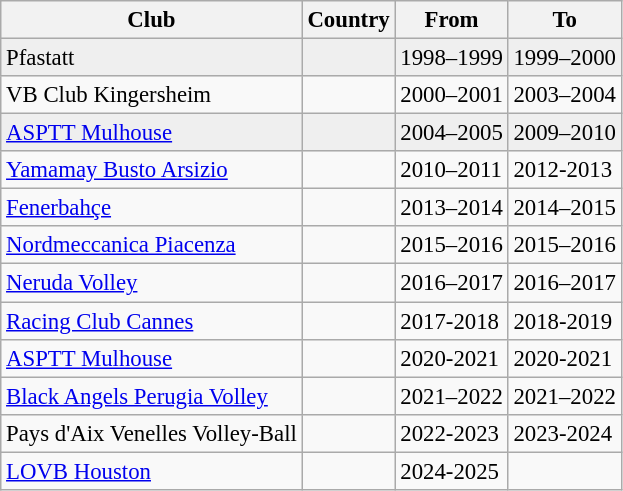<table class="wikitable" style="font-size:95%;">
<tr>
<th>Club</th>
<th>Country</th>
<th>From</th>
<th>To</th>
</tr>
<tr style="background:#efefef; text-align:left;">
<td>Pfastatt</td>
<td></td>
<td>1998–1999</td>
<td>1999–2000</td>
</tr>
<tr style="text-align:left;">
<td>VB Club Kingersheim</td>
<td></td>
<td>2000–2001</td>
<td>2003–2004</td>
</tr>
<tr style="background:#efefef; text-align:left;">
<td><a href='#'>ASPTT Mulhouse</a></td>
<td></td>
<td>2004–2005</td>
<td>2009–2010</td>
</tr>
<tr style="text-align:left;">
<td><a href='#'>Yamamay Busto Arsizio</a></td>
<td></td>
<td>2010–2011</td>
<td>2012-2013</td>
</tr>
<tr style="text-align:left;">
<td><a href='#'>Fenerbahçe</a></td>
<td></td>
<td>2013–2014</td>
<td>2014–2015</td>
</tr>
<tr style="text-align:left;">
<td><a href='#'>Nordmeccanica Piacenza</a></td>
<td></td>
<td>2015–2016</td>
<td>2015–2016</td>
</tr>
<tr style="text-align:left;">
<td><a href='#'>Neruda Volley</a></td>
<td></td>
<td>2016–2017</td>
<td>2016–2017</td>
</tr>
<tr style="text-align:left;">
<td><a href='#'>Racing Club Cannes</a></td>
<td></td>
<td>2017-2018</td>
<td>2018-2019</td>
</tr>
<tr style="text-align:left;">
<td><a href='#'>ASPTT Mulhouse</a></td>
<td></td>
<td>2020-2021</td>
<td>2020-2021</td>
</tr>
<tr style="text-align:left;">
<td><a href='#'>Black Angels Perugia Volley</a></td>
<td></td>
<td>2021–2022</td>
<td>2021–2022</td>
</tr>
<tr style="text-align:left;">
<td>Pays d'Aix Venelles Volley-Ball</td>
<td></td>
<td>2022-2023</td>
<td>2023-2024</td>
</tr>
<tr style="text-align:left;">
<td><a href='#'>LOVB Houston</a></td>
<td></td>
<td>2024-2025</td>
<td></td>
</tr>
</table>
